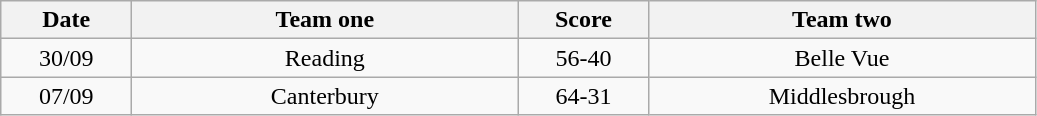<table class="wikitable" style="text-align: center">
<tr>
<th width=80>Date</th>
<th width=250>Team one</th>
<th width=80>Score</th>
<th width=250>Team two</th>
</tr>
<tr>
<td>30/09</td>
<td>Reading</td>
<td>56-40</td>
<td>Belle Vue</td>
</tr>
<tr>
<td>07/09</td>
<td>Canterbury</td>
<td>64-31</td>
<td>Middlesbrough</td>
</tr>
</table>
